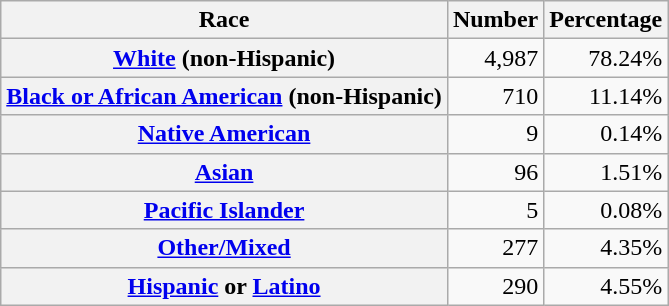<table class="wikitable" style="text-align:right">
<tr>
<th scope="col">Race</th>
<th scope="col">Number</th>
<th scope="col">Percentage</th>
</tr>
<tr>
<th scope="row"><a href='#'>White</a> (non-Hispanic)</th>
<td>4,987</td>
<td>78.24%</td>
</tr>
<tr>
<th scope="row"><a href='#'>Black or African American</a> (non-Hispanic)</th>
<td>710</td>
<td>11.14%</td>
</tr>
<tr>
<th scope="row"><a href='#'>Native American</a></th>
<td>9</td>
<td>0.14%</td>
</tr>
<tr>
<th scope="row"><a href='#'>Asian</a></th>
<td>96</td>
<td>1.51%</td>
</tr>
<tr>
<th scope="row"><a href='#'>Pacific Islander</a></th>
<td>5</td>
<td>0.08%</td>
</tr>
<tr>
<th scope="row"><a href='#'>Other/Mixed</a></th>
<td>277</td>
<td>4.35%</td>
</tr>
<tr>
<th scope="row"><a href='#'>Hispanic</a> or <a href='#'>Latino</a></th>
<td>290</td>
<td>4.55%</td>
</tr>
</table>
